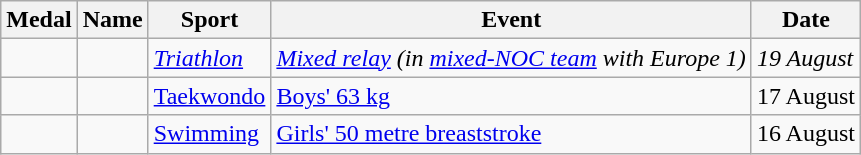<table class="wikitable sortable">
<tr>
<th>Medal</th>
<th>Name</th>
<th>Sport</th>
<th>Event</th>
<th>Date</th>
</tr>
<tr>
<td><em></em></td>
<td><em></em></td>
<td><em><a href='#'>Triathlon</a></em></td>
<td><em><a href='#'>Mixed relay</a> (in <a href='#'>mixed-NOC team</a> with Europe 1)</em></td>
<td><em>19 August</em></td>
</tr>
<tr>
<td></td>
<td></td>
<td><a href='#'>Taekwondo</a></td>
<td><a href='#'>Boys' 63 kg</a></td>
<td>17 August</td>
</tr>
<tr>
<td></td>
<td></td>
<td><a href='#'>Swimming</a></td>
<td><a href='#'>Girls' 50 metre breaststroke</a></td>
<td>16 August</td>
</tr>
</table>
